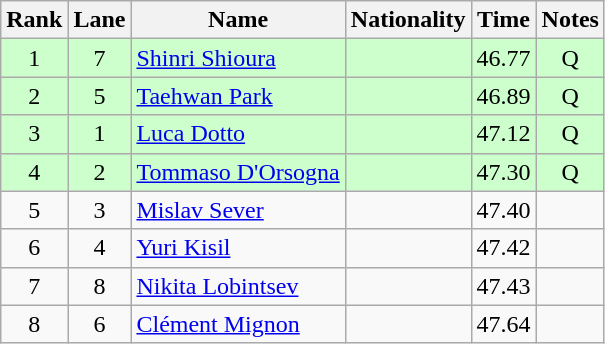<table class="wikitable sortable" style="text-align:center">
<tr>
<th>Rank</th>
<th>Lane</th>
<th>Name</th>
<th>Nationality</th>
<th>Time</th>
<th>Notes</th>
</tr>
<tr bgcolor=ccffcc>
<td>1</td>
<td>7</td>
<td align=left><a href='#'>Shinri Shioura</a></td>
<td align=left></td>
<td>46.77</td>
<td>Q</td>
</tr>
<tr bgcolor=ccffcc>
<td>2</td>
<td>5</td>
<td align=left><a href='#'>Taehwan Park</a></td>
<td align=left></td>
<td>46.89</td>
<td>Q</td>
</tr>
<tr bgcolor=ccffcc>
<td>3</td>
<td>1</td>
<td align=left><a href='#'>Luca Dotto</a></td>
<td align=left></td>
<td>47.12</td>
<td>Q</td>
</tr>
<tr bgcolor=ccffcc>
<td>4</td>
<td>2</td>
<td align=left><a href='#'>Tommaso D'Orsogna</a></td>
<td align=left></td>
<td>47.30</td>
<td>Q</td>
</tr>
<tr>
<td>5</td>
<td>3</td>
<td align=left><a href='#'>Mislav Sever</a></td>
<td align=left></td>
<td>47.40</td>
<td></td>
</tr>
<tr>
<td>6</td>
<td>4</td>
<td align=left><a href='#'>Yuri Kisil</a></td>
<td align=left></td>
<td>47.42</td>
<td></td>
</tr>
<tr>
<td>7</td>
<td>8</td>
<td align=left><a href='#'>Nikita Lobintsev</a></td>
<td align=left></td>
<td>47.43</td>
<td></td>
</tr>
<tr>
<td>8</td>
<td>6</td>
<td align=left><a href='#'>Clément Mignon</a></td>
<td align=left></td>
<td>47.64</td>
<td></td>
</tr>
</table>
